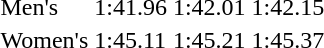<table>
<tr>
<td>Men's<br></td>
<td> 1:41.96</td>
<td> 1:42.01</td>
<td> 1:42.15</td>
</tr>
<tr>
<td>Women's<br></td>
<td>  1:45.11</td>
<td> 1:45.21</td>
<td> 1:45.37</td>
</tr>
</table>
